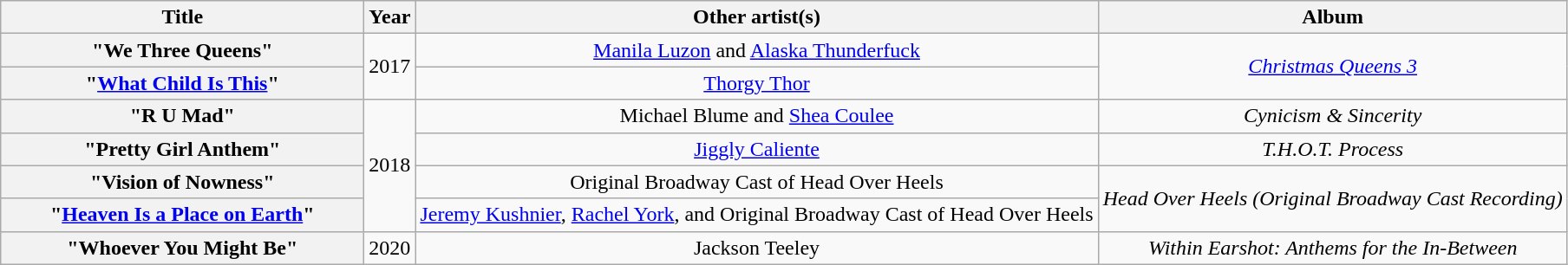<table class="wikitable plainrowheaders" style="text-align:center;">
<tr>
<th scope="col" style="width:17em;">Title</th>
<th scope="col">Year</th>
<th scope="col">Other artist(s)</th>
<th scope="col">Album</th>
</tr>
<tr>
<th scope="row">"We Three Queens"</th>
<td rowspan="2">2017</td>
<td><a href='#'>Manila Luzon</a> and <a href='#'>Alaska Thunderfuck</a></td>
<td rowspan="2"><em><a href='#'>Christmas Queens 3</a></em></td>
</tr>
<tr>
<th scope="row">"<a href='#'>What Child Is This</a>"</th>
<td><a href='#'>Thorgy Thor</a></td>
</tr>
<tr>
<th scope="row">"R U Mad"</th>
<td rowspan="4">2018</td>
<td>Michael Blume and <a href='#'>Shea Coulee</a></td>
<td><em>Cynicism & Sincerity</em></td>
</tr>
<tr>
<th scope="row">"Pretty Girl Anthem"</th>
<td><a href='#'>Jiggly Caliente</a></td>
<td><em>T.H.O.T. Process</em></td>
</tr>
<tr>
<th scope="row">"Vision of Nowness"</th>
<td>Original Broadway Cast of Head Over Heels</td>
<td rowspan="2"><em>Head Over Heels (Original Broadway Cast Recording)</em></td>
</tr>
<tr>
<th scope="row">"<a href='#'>Heaven Is a Place on Earth</a>"</th>
<td><a href='#'>Jeremy Kushnier</a>, <a href='#'>Rachel York</a>, and Original Broadway Cast of Head Over Heels</td>
</tr>
<tr>
<th scope="row">"Whoever You Might Be"</th>
<td>2020</td>
<td>Jackson Teeley</td>
<td><em>Within Earshot: Anthems for the In-Between</em></td>
</tr>
</table>
